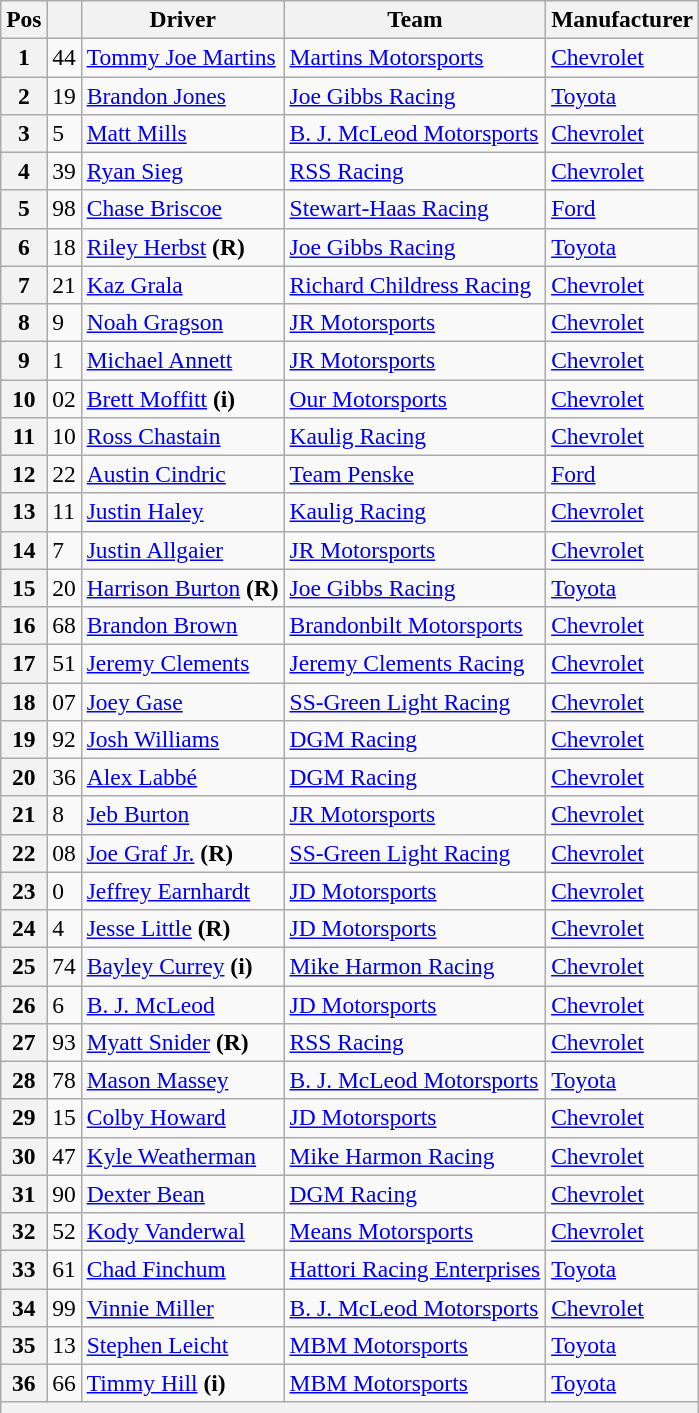<table class="wikitable" style="font-size:98%">
<tr>
<th>Pos</th>
<th></th>
<th>Driver</th>
<th>Team</th>
<th>Manufacturer</th>
</tr>
<tr>
<th>1</th>
<td>44</td>
<td><a href='#'>Tommy Joe Martins</a></td>
<td><a href='#'>Martins Motorsports</a></td>
<td><a href='#'>Chevrolet</a></td>
</tr>
<tr>
<th>2</th>
<td>19</td>
<td><a href='#'>Brandon Jones</a></td>
<td><a href='#'>Joe Gibbs Racing</a></td>
<td><a href='#'>Toyota</a></td>
</tr>
<tr>
<th>3</th>
<td>5</td>
<td><a href='#'>Matt Mills</a></td>
<td><a href='#'>B. J. McLeod Motorsports</a></td>
<td><a href='#'>Chevrolet</a></td>
</tr>
<tr>
<th>4</th>
<td>39</td>
<td><a href='#'>Ryan Sieg</a></td>
<td><a href='#'>RSS Racing</a></td>
<td><a href='#'>Chevrolet</a></td>
</tr>
<tr>
<th>5</th>
<td>98</td>
<td><a href='#'>Chase Briscoe</a></td>
<td><a href='#'>Stewart-Haas Racing</a></td>
<td><a href='#'>Ford</a></td>
</tr>
<tr>
<th>6</th>
<td>18</td>
<td><a href='#'>Riley Herbst</a> <strong>(R)</strong></td>
<td><a href='#'>Joe Gibbs Racing</a></td>
<td><a href='#'>Toyota</a></td>
</tr>
<tr>
<th>7</th>
<td>21</td>
<td><a href='#'>Kaz Grala</a></td>
<td><a href='#'>Richard Childress Racing</a></td>
<td><a href='#'>Chevrolet</a></td>
</tr>
<tr>
<th>8</th>
<td>9</td>
<td><a href='#'>Noah Gragson</a></td>
<td><a href='#'>JR Motorsports</a></td>
<td><a href='#'>Chevrolet</a></td>
</tr>
<tr>
<th>9</th>
<td>1</td>
<td><a href='#'>Michael Annett</a></td>
<td><a href='#'>JR Motorsports</a></td>
<td><a href='#'>Chevrolet</a></td>
</tr>
<tr>
<th>10</th>
<td>02</td>
<td><a href='#'>Brett Moffitt</a> <strong>(i)</strong></td>
<td><a href='#'>Our Motorsports</a></td>
<td><a href='#'>Chevrolet</a></td>
</tr>
<tr>
<th>11</th>
<td>10</td>
<td><a href='#'>Ross Chastain</a></td>
<td><a href='#'>Kaulig Racing</a></td>
<td><a href='#'>Chevrolet</a></td>
</tr>
<tr>
<th>12</th>
<td>22</td>
<td><a href='#'>Austin Cindric</a></td>
<td><a href='#'>Team Penske</a></td>
<td><a href='#'>Ford</a></td>
</tr>
<tr>
<th>13</th>
<td>11</td>
<td><a href='#'>Justin Haley</a></td>
<td><a href='#'>Kaulig Racing</a></td>
<td><a href='#'>Chevrolet</a></td>
</tr>
<tr>
<th>14</th>
<td>7</td>
<td><a href='#'>Justin Allgaier</a></td>
<td><a href='#'>JR Motorsports</a></td>
<td><a href='#'>Chevrolet</a></td>
</tr>
<tr>
<th>15</th>
<td>20</td>
<td><a href='#'>Harrison Burton</a> <strong>(R)</strong></td>
<td><a href='#'>Joe Gibbs Racing</a></td>
<td><a href='#'>Toyota</a></td>
</tr>
<tr>
<th>16</th>
<td>68</td>
<td><a href='#'>Brandon Brown</a></td>
<td><a href='#'>Brandonbilt Motorsports</a></td>
<td><a href='#'>Chevrolet</a></td>
</tr>
<tr>
<th>17</th>
<td>51</td>
<td><a href='#'>Jeremy Clements</a></td>
<td><a href='#'>Jeremy Clements Racing</a></td>
<td><a href='#'>Chevrolet</a></td>
</tr>
<tr>
<th>18</th>
<td>07</td>
<td><a href='#'>Joey Gase</a></td>
<td><a href='#'>SS-Green Light Racing</a></td>
<td><a href='#'>Chevrolet</a></td>
</tr>
<tr>
<th>19</th>
<td>92</td>
<td><a href='#'>Josh Williams</a></td>
<td><a href='#'>DGM Racing</a></td>
<td><a href='#'>Chevrolet</a></td>
</tr>
<tr>
<th>20</th>
<td>36</td>
<td><a href='#'>Alex Labbé</a></td>
<td><a href='#'>DGM Racing</a></td>
<td><a href='#'>Chevrolet</a></td>
</tr>
<tr>
<th>21</th>
<td>8</td>
<td><a href='#'>Jeb Burton</a></td>
<td><a href='#'>JR Motorsports</a></td>
<td><a href='#'>Chevrolet</a></td>
</tr>
<tr>
<th>22</th>
<td>08</td>
<td><a href='#'>Joe Graf Jr.</a> <strong>(R)</strong></td>
<td><a href='#'>SS-Green Light Racing</a></td>
<td><a href='#'>Chevrolet</a></td>
</tr>
<tr>
<th>23</th>
<td>0</td>
<td><a href='#'>Jeffrey Earnhardt</a></td>
<td><a href='#'>JD Motorsports</a></td>
<td><a href='#'>Chevrolet</a></td>
</tr>
<tr>
<th>24</th>
<td>4</td>
<td><a href='#'>Jesse Little</a> <strong>(R)</strong></td>
<td><a href='#'>JD Motorsports</a></td>
<td><a href='#'>Chevrolet</a></td>
</tr>
<tr>
<th>25</th>
<td>74</td>
<td><a href='#'>Bayley Currey</a> <strong>(i)</strong></td>
<td><a href='#'>Mike Harmon Racing</a></td>
<td><a href='#'>Chevrolet</a></td>
</tr>
<tr>
<th>26</th>
<td>6</td>
<td><a href='#'>B. J. McLeod</a></td>
<td><a href='#'>JD Motorsports</a></td>
<td><a href='#'>Chevrolet</a></td>
</tr>
<tr>
<th>27</th>
<td>93</td>
<td><a href='#'>Myatt Snider</a> <strong>(R)</strong></td>
<td><a href='#'>RSS Racing</a></td>
<td><a href='#'>Chevrolet</a></td>
</tr>
<tr>
<th>28</th>
<td>78</td>
<td><a href='#'>Mason Massey</a></td>
<td><a href='#'>B. J. McLeod Motorsports</a></td>
<td><a href='#'>Toyota</a></td>
</tr>
<tr>
<th>29</th>
<td>15</td>
<td><a href='#'>Colby Howard</a></td>
<td><a href='#'>JD Motorsports</a></td>
<td><a href='#'>Chevrolet</a></td>
</tr>
<tr>
<th>30</th>
<td>47</td>
<td><a href='#'>Kyle Weatherman</a></td>
<td><a href='#'>Mike Harmon Racing</a></td>
<td><a href='#'>Chevrolet</a></td>
</tr>
<tr>
<th>31</th>
<td>90</td>
<td><a href='#'>Dexter Bean</a></td>
<td><a href='#'>DGM Racing</a></td>
<td><a href='#'>Chevrolet</a></td>
</tr>
<tr>
<th>32</th>
<td>52</td>
<td><a href='#'>Kody Vanderwal</a></td>
<td><a href='#'>Means Motorsports</a></td>
<td><a href='#'>Chevrolet</a></td>
</tr>
<tr>
<th>33</th>
<td>61</td>
<td><a href='#'>Chad Finchum</a></td>
<td><a href='#'>Hattori Racing Enterprises</a></td>
<td><a href='#'>Toyota</a></td>
</tr>
<tr>
<th>34</th>
<td>99</td>
<td><a href='#'>Vinnie Miller</a></td>
<td><a href='#'>B. J. McLeod Motorsports</a></td>
<td><a href='#'>Chevrolet</a></td>
</tr>
<tr>
<th>35</th>
<td>13</td>
<td><a href='#'>Stephen Leicht</a></td>
<td><a href='#'>MBM Motorsports</a></td>
<td><a href='#'>Toyota</a></td>
</tr>
<tr>
<th>36</th>
<td>66</td>
<td><a href='#'>Timmy Hill</a> <strong>(i)</strong></td>
<td><a href='#'>MBM Motorsports</a></td>
<td><a href='#'>Toyota</a></td>
</tr>
<tr>
<th colspan="6"></th>
</tr>
<tr>
</tr>
</table>
